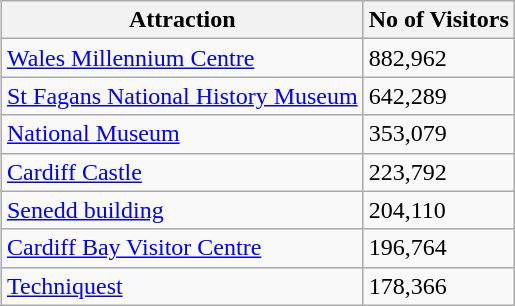<table class="wikitable" style="float:right; clear: left; margin-left: 20px;">
<tr>
<th>Attraction</th>
<th>No of Visitors</th>
</tr>
<tr>
<td><a href='#'>Wales Millennium Centre</a></td>
<td>882,962</td>
</tr>
<tr>
<td><a href='#'>St Fagans National History Museum</a></td>
<td>642,289</td>
</tr>
<tr>
<td><a href='#'>National Museum</a></td>
<td>353,079</td>
</tr>
<tr>
<td><a href='#'>Cardiff Castle</a></td>
<td>223,792</td>
</tr>
<tr>
<td><a href='#'>Senedd building</a></td>
<td>204,110</td>
</tr>
<tr>
<td><a href='#'>Cardiff Bay Visitor Centre</a></td>
<td>196,764</td>
</tr>
<tr>
<td><a href='#'>Techniquest</a></td>
<td>178,366</td>
</tr>
</table>
